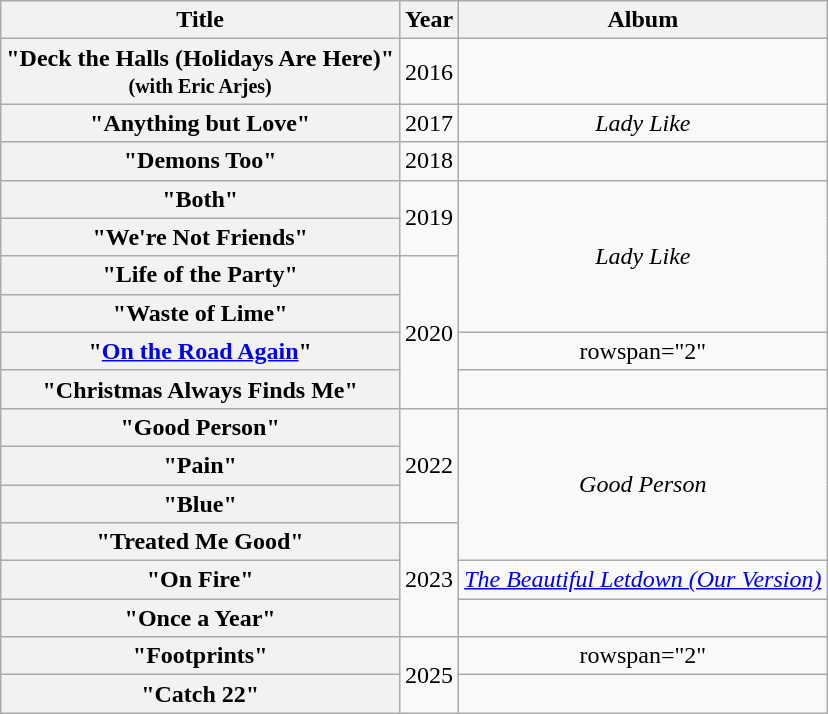<table class="wikitable plainrowheaders" style="text-align:center;">
<tr>
<th scope="col">Title</th>
<th scope="col">Year</th>
<th scope="col">Album</th>
</tr>
<tr>
<th scope="row">"Deck the Halls (Holidays Are Here)"<br><small>(with Eric Arjes)</small></th>
<td>2016</td>
<td></td>
</tr>
<tr>
<th scope="row">"Anything but Love"</th>
<td>2017</td>
<td><em>Lady Like</em></td>
</tr>
<tr>
<th scope="row">"Demons Too"</th>
<td>2018</td>
<td></td>
</tr>
<tr>
<th scope="row">"Both"</th>
<td rowspan="2">2019</td>
<td rowspan="4"><em>Lady Like</em></td>
</tr>
<tr>
<th scope="row">"We're Not Friends"</th>
</tr>
<tr>
<th scope="row">"Life of the Party"</th>
<td rowspan="4">2020</td>
</tr>
<tr>
<th scope="row">"Waste of Lime"</th>
</tr>
<tr>
<th scope="row">"<a href='#'>On the Road Again</a>"<br></th>
<td>rowspan="2" </td>
</tr>
<tr>
<th scope="row">"Christmas Always Finds Me"</th>
</tr>
<tr>
<th scope="row">"Good Person"</th>
<td rowspan="3">2022</td>
<td rowspan="4"><em>Good Person</em></td>
</tr>
<tr>
<th scope="row">"Pain"</th>
</tr>
<tr>
<th scope="row">"Blue"</th>
</tr>
<tr>
<th scope="row">"Treated Me Good"</th>
<td rowspan="3">2023</td>
</tr>
<tr>
<th scope="row">"On Fire"</th>
<td><em><a href='#'>The Beautiful Letdown (Our Version)</a></em></td>
</tr>
<tr>
<th scope="row">"Once a Year"</th>
<td></td>
</tr>
<tr>
<th scope="row">"Footprints"</th>
<td rowspan="2">2025</td>
<td>rowspan="2" </td>
</tr>
<tr>
<th scope="row">"Catch 22"</th>
</tr>
</table>
